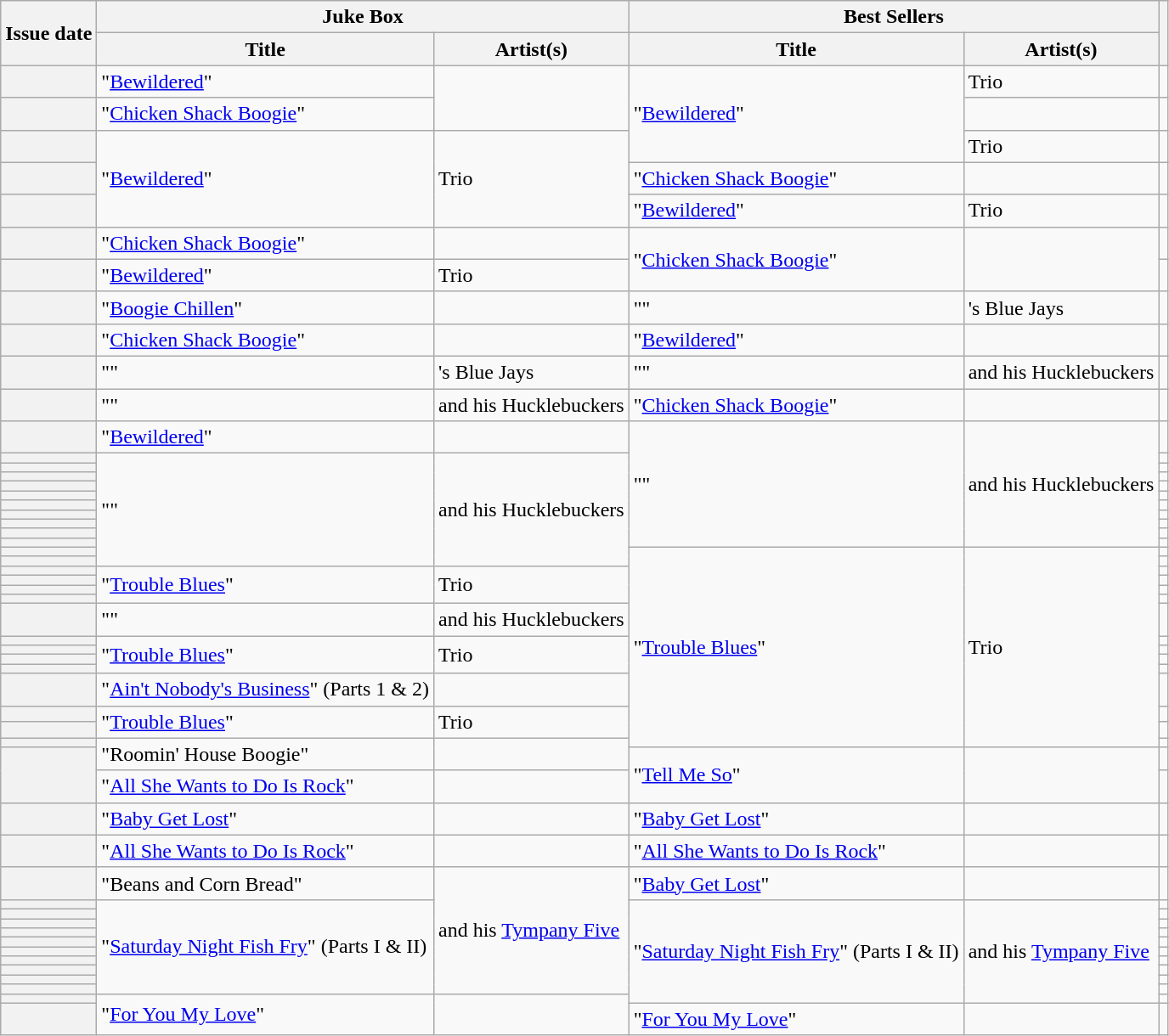<table class="wikitable sortable plainrowheaders">
<tr>
<th scope=col rowspan=2>Issue date</th>
<th scope=colgroup colspan=2>Juke Box</th>
<th scope=colgroup colspan=2>Best Sellers</th>
<th scope=col rowspan=2 class=unsortable></th>
</tr>
<tr>
<th scope=col>Title</th>
<th scope=col>Artist(s)</th>
<th scope=col>Title</th>
<th scope=col>Artist(s)</th>
</tr>
<tr>
<th scope=row></th>
<td>"<a href='#'>Bewildered</a>"</td>
<td rowspan=2></td>
<td rowspan=3>"<a href='#'>Bewildered</a>"</td>
<td> Trio</td>
<td align=center></td>
</tr>
<tr>
<th scope=row></th>
<td>"<a href='#'>Chicken Shack Boogie</a>"</td>
<td></td>
<td align=center></td>
</tr>
<tr>
<th scope=row></th>
<td rowspan=3>"<a href='#'>Bewildered</a>"</td>
<td rowspan=3> Trio</td>
<td> Trio</td>
<td align=center></td>
</tr>
<tr>
<th scope=row></th>
<td>"<a href='#'>Chicken Shack Boogie</a>"</td>
<td></td>
<td align=center></td>
</tr>
<tr>
<th scope=row></th>
<td rowspan=1>"<a href='#'>Bewildered</a>"</td>
<td rowspan=1> Trio</td>
<td align=center></td>
</tr>
<tr>
<th scope=row></th>
<td>"<a href='#'>Chicken Shack Boogie</a>"</td>
<td></td>
<td rowspan=2>"<a href='#'>Chicken Shack Boogie</a>"</td>
<td rowspan=2></td>
<td align=center></td>
</tr>
<tr>
<th scope=row></th>
<td rowspan=1>"<a href='#'>Bewildered</a>"</td>
<td rowspan=1> Trio</td>
<td align=center></td>
</tr>
<tr>
<th scope=row></th>
<td>"<a href='#'>Boogie Chillen</a>"</td>
<td></td>
<td>""</td>
<td>'s Blue Jays</td>
<td align=center></td>
</tr>
<tr>
<th scope=row></th>
<td>"<a href='#'>Chicken Shack Boogie</a>"</td>
<td></td>
<td>"<a href='#'>Bewildered</a>"</td>
<td></td>
<td align=center></td>
</tr>
<tr>
<th scope=row></th>
<td>""</td>
<td>'s Blue Jays</td>
<td>""</td>
<td> and his Hucklebuckers</td>
<td align=center></td>
</tr>
<tr>
<th scope=row></th>
<td>""</td>
<td> and his Hucklebuckers</td>
<td>"<a href='#'>Chicken Shack Boogie</a>"</td>
<td></td>
<td align=center></td>
</tr>
<tr>
<th scope=row></th>
<td>"<a href='#'>Bewildered</a>"</td>
<td></td>
<td rowspan=11>""</td>
<td rowspan=11> and his Hucklebuckers</td>
<td align=center></td>
</tr>
<tr>
<th scope=row></th>
<td rowspan=12>""</td>
<td rowspan=12> and his Hucklebuckers</td>
<td align=center></td>
</tr>
<tr>
<th scope=row></th>
<td align=center></td>
</tr>
<tr>
<th scope=row></th>
<td align=center></td>
</tr>
<tr>
<th scope=row></th>
<td align=center></td>
</tr>
<tr>
<th scope=row></th>
<td align=center></td>
</tr>
<tr>
<th scope=row></th>
<td align=center></td>
</tr>
<tr>
<th scope=row></th>
<td align=center></td>
</tr>
<tr>
<th scope=row></th>
<td align=center></td>
</tr>
<tr>
<th scope=row></th>
<td align=center></td>
</tr>
<tr>
<th scope=row></th>
<td align=center></td>
</tr>
<tr>
<th scope=row></th>
<td rowspan=15>"<a href='#'>Trouble Blues</a>"</td>
<td rowspan=15> Trio</td>
<td align=center></td>
</tr>
<tr>
<th scope=row></th>
<td align=center></td>
</tr>
<tr>
<th scope=row></th>
<td rowspan=4>"<a href='#'>Trouble Blues</a>"</td>
<td rowspan=4> Trio</td>
<td align=center></td>
</tr>
<tr>
<th scope=row></th>
<td align=center></td>
</tr>
<tr>
<th scope=row></th>
<td align=center></td>
</tr>
<tr>
<th scope=row></th>
<td align=center></td>
</tr>
<tr>
<th scope=row></th>
<td rowspan=1>""</td>
<td rowspan=1> and his Hucklebuckers</td>
<td align=center></td>
</tr>
<tr>
<th scope=row></th>
<td rowspan=4>"<a href='#'>Trouble Blues</a>"</td>
<td rowspan=4> Trio</td>
<td align=center></td>
</tr>
<tr>
<th scope=row></th>
<td align=center></td>
</tr>
<tr>
<th scope=row></th>
<td align=center></td>
</tr>
<tr>
<th scope=row></th>
<td align=center></td>
</tr>
<tr>
<th scope=row></th>
<td>"<a href='#'>Ain't Nobody's Business</a>" (Parts 1 & 2)</td>
<td></td>
<td align=center></td>
</tr>
<tr>
<th scope=row></th>
<td rowspan=2>"<a href='#'>Trouble Blues</a>"</td>
<td rowspan=2> Trio</td>
<td align=center></td>
</tr>
<tr>
<th scope=row></th>
<td align=center></td>
</tr>
<tr>
<th scope=row></th>
<td rowspan=2>"Roomin' House Boogie"</td>
<td rowspan=2></td>
<td align=center></td>
</tr>
<tr>
<th scope=row rowspan=2></th>
<td rowspan=2>"<a href='#'>Tell Me So</a>"</td>
<td rowspan=2></td>
<td align=center></td>
</tr>
<tr>
<td>"<a href='#'>All She Wants to Do Is Rock</a>"</td>
<td></td>
<td align=center></td>
</tr>
<tr>
<th scope=row></th>
<td>"<a href='#'>Baby Get Lost</a>"</td>
<td></td>
<td>"<a href='#'>Baby Get Lost</a>"</td>
<td></td>
<td align=center></td>
</tr>
<tr>
<th scope=row></th>
<td>"<a href='#'>All She Wants to Do Is Rock</a>"</td>
<td></td>
<td>"<a href='#'>All She Wants to Do Is Rock</a>"</td>
<td></td>
<td align=center></td>
</tr>
<tr>
<th scope=row></th>
<td>"Beans and Corn Bread"</td>
<td rowspan=11> and his <a href='#'>Tympany Five</a></td>
<td>"<a href='#'>Baby Get Lost</a>"</td>
<td></td>
<td align=center></td>
</tr>
<tr>
<th scope=row></th>
<td rowspan=10>"<a href='#'>Saturday Night Fish Fry</a>" (Parts I & II)</td>
<td rowspan=11>"<a href='#'>Saturday Night Fish Fry</a>" (Parts I & II)</td>
<td rowspan=11> and his <a href='#'>Tympany Five</a></td>
<td align=center></td>
</tr>
<tr>
<th scope=row></th>
<td align=center></td>
</tr>
<tr>
<th scope=row></th>
<td align=center></td>
</tr>
<tr>
<th scope=row></th>
<td align=center></td>
</tr>
<tr>
<th scope=row></th>
<td align=center></td>
</tr>
<tr>
<th scope=row></th>
<td align=center></td>
</tr>
<tr>
<th scope=row></th>
<td align=center></td>
</tr>
<tr>
<th scope=row></th>
<td align=center></td>
</tr>
<tr>
<th scope=row></th>
<td align=center></td>
</tr>
<tr>
<th scope=row></th>
<td align=center></td>
</tr>
<tr>
<th scope=row></th>
<td rowspan=2>"<a href='#'>For You My Love</a>"</td>
<td rowspan=2></td>
<td align=center></td>
</tr>
<tr>
<th scope=row></th>
<td>"<a href='#'>For You My Love</a>"</td>
<td></td>
<td align=center></td>
</tr>
</table>
